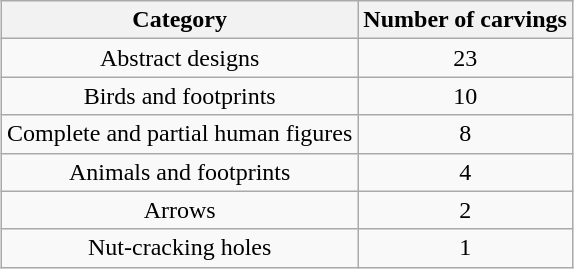<table class="wikitable" style="text-align:center; font-size:100%; margin:auto;">
<tr>
<th>Category</th>
<th>Number of carvings</th>
</tr>
<tr>
<td>Abstract designs</td>
<td>23</td>
</tr>
<tr>
<td>Birds and footprints</td>
<td>10</td>
</tr>
<tr>
<td>Complete and partial human figures</td>
<td>8</td>
</tr>
<tr>
<td>Animals and footprints</td>
<td>4</td>
</tr>
<tr>
<td>Arrows</td>
<td>2</td>
</tr>
<tr>
<td>Nut-cracking holes</td>
<td>1</td>
</tr>
</table>
